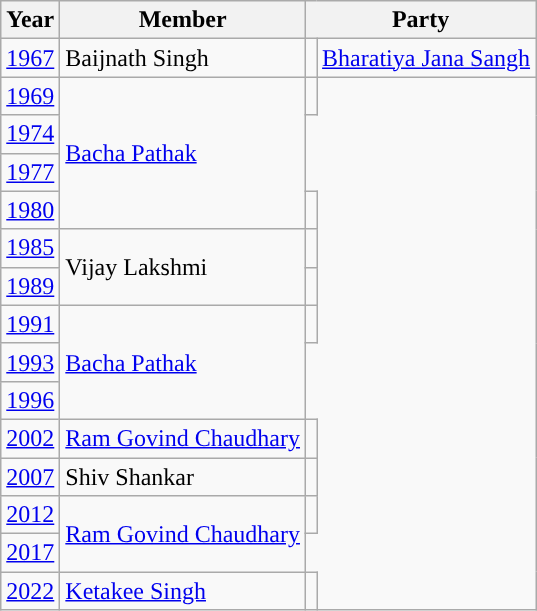<table class="wikitable">
<tr>
<th>Year</th>
<th>Member</th>
<th colspan="2">Party</th>
</tr>
<tr>
<td><a href='#'>1967</a></td>
<td>Baijnath Singh</td>
<td style="background-color: "></td>
<td><a href='#'>Bharatiya Jana Sangh</a></td>
</tr>
<tr>
<td><a href='#'>1969</a></td>
<td rowspan="4"><a href='#'>Bacha Pathak</a></td>
<td></td>
</tr>
<tr>
<td><a href='#'>1974</a></td>
</tr>
<tr>
<td><a href='#'>1977</a></td>
</tr>
<tr>
<td><a href='#'>1980</a></td>
<td></td>
</tr>
<tr>
<td><a href='#'>1985</a></td>
<td rowspan="2">Vijay Lakshmi</td>
<td></td>
</tr>
<tr>
<td><a href='#'>1989</a></td>
<td></td>
</tr>
<tr>
<td><a href='#'>1991</a></td>
<td rowspan="3"><a href='#'>Bacha Pathak</a></td>
<td></td>
</tr>
<tr>
<td><a href='#'>1993</a></td>
</tr>
<tr>
<td><a href='#'>1996</a></td>
</tr>
<tr>
<td><a href='#'>2002</a></td>
<td><a href='#'>Ram Govind Chaudhary</a></td>
<td></td>
</tr>
<tr>
<td><a href='#'>2007</a></td>
<td>Shiv Shankar</td>
<td></td>
</tr>
<tr>
<td><a href='#'>2012</a></td>
<td rowspan="2"><a href='#'>Ram Govind Chaudhary</a></td>
<td></td>
</tr>
<tr>
<td><a href='#'>2017</a></td>
</tr>
<tr>
<td><a href='#'>2022</a></td>
<td><a href='#'>Ketakee Singh</a></td>
<td></td>
</tr>
</table>
